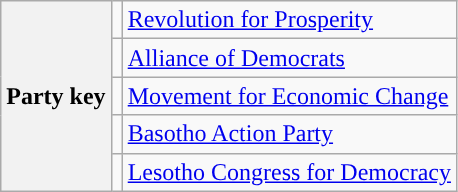<table class=wikitable>
<tr>
<th rowspan=5>Party key</th>
<td style="background:"></td>
<td><a href='#'>Revolution for Prosperity</a></td>
</tr>
<tr>
<td style="background:"></td>
<td><a href='#'>Alliance of Democrats</a></td>
</tr>
<tr>
<td style="background:"></td>
<td><a href='#'>Movement for Economic Change</a></td>
</tr>
<tr>
<td style="background:"></td>
<td><a href='#'>Basotho Action Party</a></td>
</tr>
<tr>
<td style="background:"></td>
<td><a href='#'>Lesotho Congress for Democracy</a></td>
</tr>
</table>
